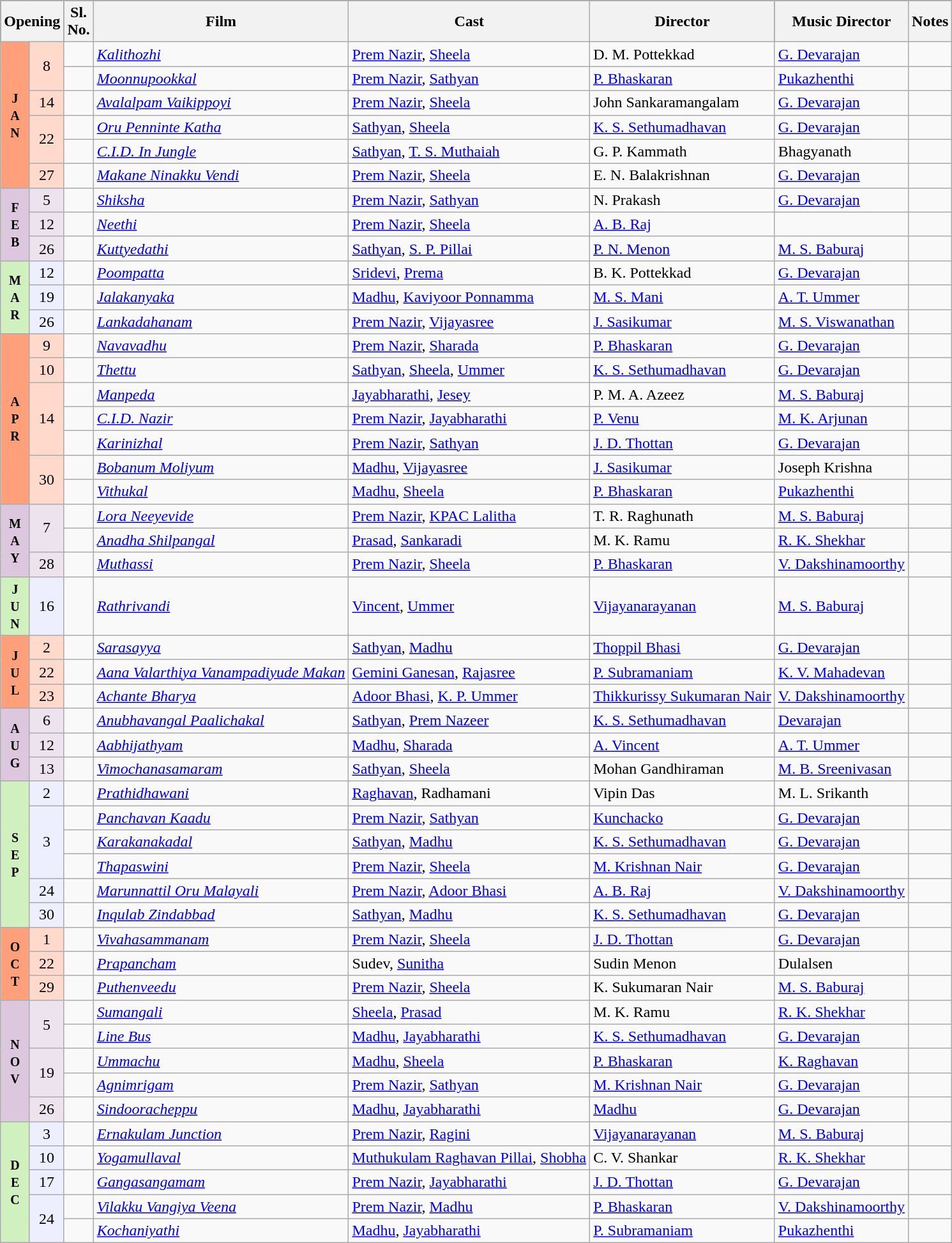<table class="wikitable sortable">
<tr style="background:#000;">
<th colspan='2'>Opening</th>
<th>Sl.<br>No.</th>
<th>Film</th>
<th>Cast</th>
<th>Director</th>
<th>Music Director</th>
<th>Notes</th>
</tr>
<tr>
<td rowspan="6" style="text-align:center; background:#ffa07a; textcolor:#000;"><small><strong>J<br>A<br>N</strong></small></td>
<td rowspan="2" style="text-align:center; background:#ffdacc; textcolor:#000;">8</td>
<td valign="center"></td>
<td><em><a href='#'>Kalithozhi</a></em></td>
<td><a href='#'>Prem Nazir</a>, <a href='#'>Sheela</a></td>
<td>D. M. Pottekkad</td>
<td><a href='#'>G. Devarajan</a></td>
<td></td>
</tr>
<tr>
<td valign="center"></td>
<td><em><a href='#'>Moonnupookkal</a></em></td>
<td><a href='#'>Prem Nazir</a>, <a href='#'>Sathyan</a></td>
<td><a href='#'>P. Bhaskaran</a></td>
<td><a href='#'>Pukazhenthi</a></td>
<td></td>
</tr>
<tr>
<td rowspan="1" style="text-align:center; background:#ffdacc; textcolor:#000;">14</td>
<td valign="center"></td>
<td><em><a href='#'>Avalalpam Vaikippoyi</a></em></td>
<td><a href='#'>Prem Nazir</a>, <a href='#'>Sheela</a></td>
<td>John Sankaramangalam</td>
<td><a href='#'>G. Devarajan</a></td>
<td></td>
</tr>
<tr>
<td rowspan="2" style="text-align:center; background:#ffdacc; textcolor:#000;">22</td>
<td valign="center"></td>
<td><em><a href='#'>Oru Penninte Katha</a></em></td>
<td><a href='#'>Sathyan</a>, <a href='#'>Sheela</a></td>
<td><a href='#'>K. S. Sethumadhavan</a></td>
<td><a href='#'>G. Devarajan</a></td>
<td></td>
</tr>
<tr>
<td valign="center"></td>
<td><em><a href='#'>C.I.D. In Jungle</a></em></td>
<td><a href='#'>Sathyan</a>, <a href='#'>T. S. Muthaiah</a></td>
<td>G. P. Kammath</td>
<td>Bhagyanath</td>
<td></td>
</tr>
<tr>
<td rowspan="1" style="text-align:center; background:#ffdacc; textcolor:#000;">27</td>
<td valign="center"></td>
<td><em><a href='#'>Makane Ninakku Vendi</a></em></td>
<td><a href='#'>Prem Nazir</a>, <a href='#'>Sheela</a></td>
<td>E. N. Balakrishnan</td>
<td><a href='#'>G. Devarajan</a></td>
<td></td>
</tr>
<tr>
<td rowspan="3" style="text-align:center; background:#dcc7df; textcolor:#000;"><small><strong>F<br>E<br>B</strong></small></td>
<td rowspan="1" style="text-align:center; background:#ede3ef; textcolor:#000;">5</td>
<td valign="center"></td>
<td><em><a href='#'>Shiksha</a></em></td>
<td><a href='#'>Prem Nazir</a>, <a href='#'>Sathyan</a></td>
<td>N. Prakash</td>
<td><a href='#'>G. Devarajan</a></td>
<td></td>
</tr>
<tr>
<td rowspan="1" style="text-align:center; background:#ede3ef; textcolor:#000;">12</td>
<td valign="center"></td>
<td><em><a href='#'>Neethi</a></em></td>
<td><a href='#'>Prem Nazir</a>, <a href='#'>Sheela</a></td>
<td><a href='#'>A. B. Raj</a></td>
<td></td>
<td></td>
</tr>
<tr>
<td rowspan="1" style="text-align:center; background:#ede3ef; textcolor:#000;">26</td>
<td valign="center"></td>
<td><em><a href='#'>Kuttyedathi</a></em></td>
<td><a href='#'>Sathyan</a>, <a href='#'>S. P. Pillai</a></td>
<td><a href='#'>P. N. Menon</a></td>
<td><a href='#'>M. S. Baburaj</a></td>
<td></td>
</tr>
<tr>
<td rowspan="3" style="text-align:center; background:#d0f0c0; textcolor:#000;"><small><strong>M<br>A<br>R</strong></small></td>
<td rowspan="1" style="text-align:center; background:#edefff; textcolor:#000;">12</td>
<td valign="center"></td>
<td><em><a href='#'>Poompatta</a></em></td>
<td><a href='#'>Sridevi</a>, <a href='#'>Prema</a></td>
<td>B. K. Pottekkad</td>
<td><a href='#'>G. Devarajan</a></td>
<td></td>
</tr>
<tr>
<td rowspan="1" style="text-align:center; background:#edefff; textcolor:#000;">19</td>
<td valign="center"></td>
<td><em><a href='#'>Jalakanyaka</a></em></td>
<td><a href='#'>Madhu</a>, <a href='#'>Kaviyoor Ponnamma</a></td>
<td><a href='#'>M. S. Mani</a></td>
<td><a href='#'>A. T. Ummer</a></td>
<td></td>
</tr>
<tr>
<td rowspan="1" style="text-align:center; background:#edefff; textcolor:#000;">26</td>
<td valign="center"></td>
<td><em><a href='#'>Lankadahanam</a></em></td>
<td><a href='#'>Prem Nazir</a>, <a href='#'>Vijayasree</a></td>
<td><a href='#'>J. Sasikumar</a></td>
<td><a href='#'>M. S. Viswanathan</a></td>
<td></td>
</tr>
<tr>
<td rowspan="7" style="text-align:center; background:#ffa07a; textcolor:#000;"><small><strong>A<br>P<br>R</strong></small></td>
<td rowspan="1" style="text-align:center; background:#ffdacc; textcolor:#000;">9</td>
<td valign="center"></td>
<td><em><a href='#'>Navavadhu</a></em></td>
<td><a href='#'>Prem Nazir</a>, <a href='#'>Sharada</a></td>
<td><a href='#'>P. Bhaskaran</a></td>
<td><a href='#'>G. Devarajan</a></td>
<td></td>
</tr>
<tr>
<td rowspan="1" style="text-align:center; background:#ffdacc; textcolor:#000;">10</td>
<td valign="center"></td>
<td><em><a href='#'>Thettu</a></em></td>
<td><a href='#'>Sathyan</a>, <a href='#'>Sheela</a>, <a href='#'>Ummer</a></td>
<td><a href='#'>K. S. Sethumadhavan</a></td>
<td><a href='#'>G. Devarajan</a></td>
<td></td>
</tr>
<tr>
<td rowspan="3" style="text-align:center; background:#ffdacc; textcolor:#000;">14</td>
<td valign="center"></td>
<td><em><a href='#'>Manpeda</a></em></td>
<td><a href='#'>Jayabharathi</a>, <a href='#'>Jesey</a></td>
<td>P. M. A. Azeez</td>
<td><a href='#'>M. S. Baburaj</a></td>
<td></td>
</tr>
<tr>
<td valign="center"></td>
<td><em><a href='#'>C.I.D. Nazir</a></em></td>
<td><a href='#'>Prem Nazir</a>, <a href='#'>Jayabharathi</a></td>
<td><a href='#'>P. Venu</a></td>
<td><a href='#'>M. K. Arjunan</a></td>
<td></td>
</tr>
<tr>
<td valign="center"></td>
<td><em><a href='#'>Karinizhal</a></em></td>
<td><a href='#'>Prem Nazir</a>, <a href='#'>Sathyan</a></td>
<td><a href='#'>J. D. Thottan</a></td>
<td><a href='#'>G. Devarajan</a></td>
<td></td>
</tr>
<tr>
<td rowspan="2" style="text-align:center; background:#ffdacc; textcolor:#000;">30</td>
<td valign="center"></td>
<td><em><a href='#'>Bobanum Moliyum</a></em></td>
<td><a href='#'>Madhu</a>, <a href='#'>Vijayasree</a></td>
<td><a href='#'>J. Sasikumar</a></td>
<td>Joseph Krishna</td>
<td></td>
</tr>
<tr>
<td valign="center"></td>
<td><em><a href='#'>Vithukal</a></em></td>
<td><a href='#'>Madhu</a>, <a href='#'>Sheela</a></td>
<td><a href='#'>P. Bhaskaran</a></td>
<td><a href='#'>Pukazhenthi</a></td>
<td></td>
</tr>
<tr>
<td rowspan="3" style="text-align:center; background:#dcc7df; textcolor:#000;"><small><strong>M<br>A<br>Y</strong></small></td>
<td rowspan="2" style="text-align:center; background:#ede3ef; textcolor:#000;">7</td>
<td valign="center"></td>
<td><em><a href='#'>Lora Neeyevide</a></em></td>
<td><a href='#'>Prem Nazir</a>, <a href='#'>KPAC Lalitha</a></td>
<td>T. R. Raghunath</td>
<td><a href='#'>M. S. Baburaj</a></td>
<td></td>
</tr>
<tr>
<td valign="center"></td>
<td><em><a href='#'>Anadha Shilpangal</a></em></td>
<td><a href='#'>Prasad</a>, <a href='#'>Sankaradi</a></td>
<td>M. K. Ramu</td>
<td><a href='#'>R. K. Shekhar</a></td>
<td></td>
</tr>
<tr>
<td rowspan="1" style="text-align:center; background:#ede3ef; textcolor:#000;">28</td>
<td valign="center"></td>
<td><em><a href='#'>Muthassi</a></em></td>
<td><a href='#'>Prem Nazir</a>, <a href='#'>Sheela</a></td>
<td><a href='#'>P. Bhaskaran</a></td>
<td><a href='#'>V. Dakshinamoorthy</a></td>
<td></td>
</tr>
<tr>
<td rowspan="1" style="text-align:center; background:#d0f0c0; textcolor:#000;"><small><strong>J<br>U<br>N</strong></small></td>
<td rowspan="1" style="text-align:center; background:#edefff; textcolor:#000;">16</td>
<td valign="center"></td>
<td><em><a href='#'>Rathrivandi</a></em></td>
<td><a href='#'>Vincent</a>, <a href='#'>Ummer</a></td>
<td><a href='#'>Vijayanarayanan</a></td>
<td><a href='#'>M. S. Baburaj</a></td>
<td></td>
</tr>
<tr>
<td rowspan="3" style="text-align:center; background:#ffa07a; textcolor:#000;"><small><strong>J<br>U<br>L</strong></small></td>
<td rowspan="1" style="text-align:center; background:#ffdacc; textcolor:#000;">2</td>
<td valign="center"></td>
<td><em><a href='#'>Sarasayya</a></em></td>
<td><a href='#'>Sathyan</a>, <a href='#'>Madhu</a></td>
<td><a href='#'>Thoppil Bhasi</a></td>
<td><a href='#'>G. Devarajan</a></td>
<td></td>
</tr>
<tr>
<td rowspan="1" style="text-align:center; background:#ffdacc; textcolor:#000;">22</td>
<td valign="center"></td>
<td><em><a href='#'>Aana Valarthiya Vanampadiyude Makan</a></em></td>
<td><a href='#'>Gemini Ganesan</a>, <a href='#'>Rajasree</a></td>
<td><a href='#'>P. Subramaniam</a></td>
<td><a href='#'>K. V. Mahadevan</a></td>
<td></td>
</tr>
<tr>
<td rowspan="1" style="text-align:center; background:#ffdacc; textcolor:#000;">23</td>
<td valign="center"></td>
<td><em><a href='#'>Achante Bharya</a></em></td>
<td><a href='#'>Adoor Bhasi</a>, <a href='#'>K. P. Ummer</a></td>
<td><a href='#'>Thikkurissy Sukumaran Nair</a></td>
<td><a href='#'>V. Dakshinamoorthy</a></td>
<td></td>
</tr>
<tr>
<td rowspan="3" style="text-align:center; background:#dcc7df; textcolor:#000;"><small><strong>A<br>U<br>G</strong></small></td>
<td rowspan="1" style="text-align:center; background:#ede3ef; textcolor:#000;">6</td>
<td valign="center"></td>
<td><em><a href='#'>Anubhavangal Paalichakal</a></em></td>
<td><a href='#'>Sathyan</a>, <a href='#'>Prem Nazeer</a></td>
<td><a href='#'>K. S. Sethumadhavan</a></td>
<td><a href='#'>Devarajan</a></td>
<td></td>
</tr>
<tr>
<td rowspan="1" style="text-align:center; background:#ede3ef; textcolor:#000;">12</td>
<td valign="center"></td>
<td><em><a href='#'>Aabhijathyam</a></em></td>
<td><a href='#'>Madhu</a>, <a href='#'>Sharada</a></td>
<td><a href='#'>A. Vincent</a></td>
<td><a href='#'>A. T. Ummer</a></td>
<td></td>
</tr>
<tr>
<td rowspan="1" style="text-align:center; background:#ede3ef; textcolor:#000;">13</td>
<td valign="center"></td>
<td><em><a href='#'>Vimochanasamaram</a></em></td>
<td><a href='#'>Sathyan</a>, <a href='#'>Sheela</a></td>
<td>Mohan Gandhiraman</td>
<td><a href='#'>M. B. Sreenivasan</a></td>
<td></td>
</tr>
<tr>
<td rowspan="6" style="text-align:center; background:#d0f0c0; textcolor:#000;"><small><strong>S<br>E<br>P</strong></small></td>
<td rowspan="1" style="text-align:center; background:#edefff; textcolor:#000;">2</td>
<td valign="center"></td>
<td><em><a href='#'>Prathidhawani</a></em></td>
<td><a href='#'>Raghavan</a>, Radhamani</td>
<td>Vipin Das</td>
<td>M. L. Srikanth</td>
<td></td>
</tr>
<tr>
<td rowspan="3" style="text-align:center; background:#edefff; textcolor:#000;">3</td>
<td valign="center"></td>
<td><em><a href='#'>Panchavan Kaadu</a></em></td>
<td><a href='#'>Prem Nazir</a>, <a href='#'>Sathyan</a></td>
<td><a href='#'>Kunchacko</a></td>
<td><a href='#'>G. Devarajan</a></td>
<td></td>
</tr>
<tr>
<td valign="center"></td>
<td><em><a href='#'>Karakanakadal</a></em></td>
<td><a href='#'>Sathyan</a>, <a href='#'>Madhu</a></td>
<td><a href='#'>K. S. Sethumadhavan</a></td>
<td><a href='#'>G. Devarajan</a></td>
<td></td>
</tr>
<tr>
<td valign="center"></td>
<td><em><a href='#'>Thapaswini</a></em></td>
<td><a href='#'>Prem Nazir</a>, <a href='#'>Sheela</a></td>
<td><a href='#'>M. Krishnan Nair</a></td>
<td><a href='#'>G. Devarajan</a></td>
<td></td>
</tr>
<tr>
<td rowspan="1" style="text-align:center; background:#edefff; textcolor:#000;">24</td>
<td valign="center"></td>
<td><em><a href='#'>Marunnattil Oru Malayali</a></em></td>
<td><a href='#'>Prem Nazir</a>, <a href='#'>Adoor Bhasi</a></td>
<td><a href='#'>A. B. Raj</a></td>
<td><a href='#'>V. Dakshinamoorthy</a></td>
<td></td>
</tr>
<tr>
<td rowspan="1" style="text-align:center; background:#edefff; textcolor:#000;">30</td>
<td valign="center"></td>
<td><em><a href='#'>Inqulab Zindabbad</a></em></td>
<td><a href='#'>Sathyan</a>, <a href='#'>Madhu</a></td>
<td><a href='#'>K. S. Sethumadhavan</a></td>
<td><a href='#'>G. Devarajan</a></td>
<td></td>
</tr>
<tr>
<td rowspan="3" style="text-align:center; background:#ffa07a; textcolor:#000;"><small><strong>O<br>C<br>T</strong></small></td>
<td rowspan="1" style="text-align:center; background:#ffdacc; textcolor:#000;">1</td>
<td valign="center"></td>
<td><em><a href='#'>Vivahasammanam</a></em></td>
<td><a href='#'>Prem Nazir</a>, <a href='#'>Sheela</a></td>
<td><a href='#'>J. D. Thottan</a></td>
<td><a href='#'>G. Devarajan</a></td>
<td></td>
</tr>
<tr>
<td rowspan="1" style="text-align:center; background:#ffdacc; textcolor:#000;">22</td>
<td valign="center"></td>
<td><em><a href='#'>Prapancham</a></em></td>
<td>Sudev, <a href='#'>Sunitha</a></td>
<td>Sudin Menon</td>
<td>Dulalsen</td>
<td></td>
</tr>
<tr>
<td rowspan="1" style="text-align:center; background:#ffdacc; textcolor:#000;">29</td>
<td valign="center"></td>
<td><em><a href='#'>Puthenveedu</a></em></td>
<td><a href='#'>Prem Nazir</a>, <a href='#'>Sheela</a></td>
<td>K. Sukumaran Nair</td>
<td><a href='#'>M. S. Baburaj</a></td>
<td></td>
</tr>
<tr>
<td rowspan="5" style="text-align:center; background:#dcc7df; textcolor:#000;"><small><strong>N<br>O<br>V</strong></small></td>
<td rowspan="2" style="text-align:center; background:#ede3ef; textcolor:#000;">5</td>
<td valign="center"></td>
<td><em><a href='#'>Sumangali</a></em></td>
<td><a href='#'>Sheela</a>, <a href='#'>Prasad</a></td>
<td>M. K. Ramu</td>
<td><a href='#'>R. K. Shekhar</a></td>
<td></td>
</tr>
<tr>
<td valign="center"></td>
<td><em><a href='#'>Line Bus</a></em></td>
<td><a href='#'>Madhu</a>, <a href='#'>Jayabharathi</a></td>
<td><a href='#'>K. S. Sethumadhavan</a></td>
<td><a href='#'>G. Devarajan</a></td>
<td></td>
</tr>
<tr>
<td rowspan="2" style="text-align:center; background:#ede3ef; textcolor:#000;">19</td>
<td valign="center"></td>
<td><em><a href='#'>Ummachu</a></em></td>
<td><a href='#'>Madhu</a>, <a href='#'>Sheela</a></td>
<td><a href='#'>P. Bhaskaran</a></td>
<td><a href='#'>K. Raghavan</a></td>
<td></td>
</tr>
<tr>
<td valign="center"></td>
<td><em><a href='#'>Agnimrigam</a></em></td>
<td><a href='#'>Prem Nazir</a>, <a href='#'>Sathyan</a></td>
<td><a href='#'>M. Krishnan Nair</a></td>
<td><a href='#'>G. Devarajan</a></td>
<td></td>
</tr>
<tr>
<td rowspan="1" style="text-align:center; background:#ede3ef; textcolor:#000;">26</td>
<td valign="center"></td>
<td><em><a href='#'>Sindooracheppu</a></em></td>
<td><a href='#'>Madhu</a>, <a href='#'>Jayabharathi</a></td>
<td><a href='#'>Madhu</a></td>
<td><a href='#'>G. Devarajan</a></td>
<td></td>
</tr>
<tr>
<td rowspan="5" style="text-align:center; background:#d0f0c0; textcolor:#000;"><small><strong>D<br>E<br>C</strong></small></td>
<td rowspan="1" style="text-align:center; background:#edefff; textcolor:#000;">3</td>
<td valign="center"></td>
<td><em><a href='#'>Ernakulam Junction</a></em></td>
<td><a href='#'>Prem Nazir</a>, <a href='#'>Ragini</a></td>
<td><a href='#'>Vijayanarayanan</a></td>
<td><a href='#'>M. S. Baburaj</a></td>
<td></td>
</tr>
<tr>
<td rowspan="1" style="text-align:center; background:#edefff; textcolor:#000;">10</td>
<td valign="center"></td>
<td><em><a href='#'>Yogamullaval</a></em></td>
<td><a href='#'>Muthukulam Raghavan Pillai</a>, <a href='#'>Shobha</a></td>
<td>C. V. Shankar</td>
<td><a href='#'>R. K. Shekhar</a></td>
<td></td>
</tr>
<tr>
<td rowspan="1" style="text-align:center; background:#edefff; textcolor:#000;">17</td>
<td valign="center"></td>
<td><em><a href='#'>Gangasangamam</a></em></td>
<td><a href='#'>Prem Nazir</a>, <a href='#'>Jayabharathi</a></td>
<td><a href='#'>J. D. Thottan</a></td>
<td><a href='#'>G. Devarajan</a></td>
<td></td>
</tr>
<tr>
<td rowspan="2" style="text-align:center; background:#edefff; textcolor:#000;">24</td>
<td valign="center"></td>
<td><em><a href='#'>Vilakku Vangiya Veena</a></em></td>
<td><a href='#'>Prem Nazir</a>, <a href='#'>Madhu</a></td>
<td><a href='#'>P. Bhaskaran</a></td>
<td><a href='#'>V. Dakshinamoorthy</a></td>
<td></td>
</tr>
<tr>
<td valign="center"></td>
<td><em><a href='#'>Kochaniyathi</a></em></td>
<td><a href='#'>Madhu</a>, <a href='#'>Jayabharathi</a></td>
<td><a href='#'>P. Subramaniam</a></td>
<td><a href='#'>Pukazhenthi</a></td>
<td></td>
</tr>
</table>
